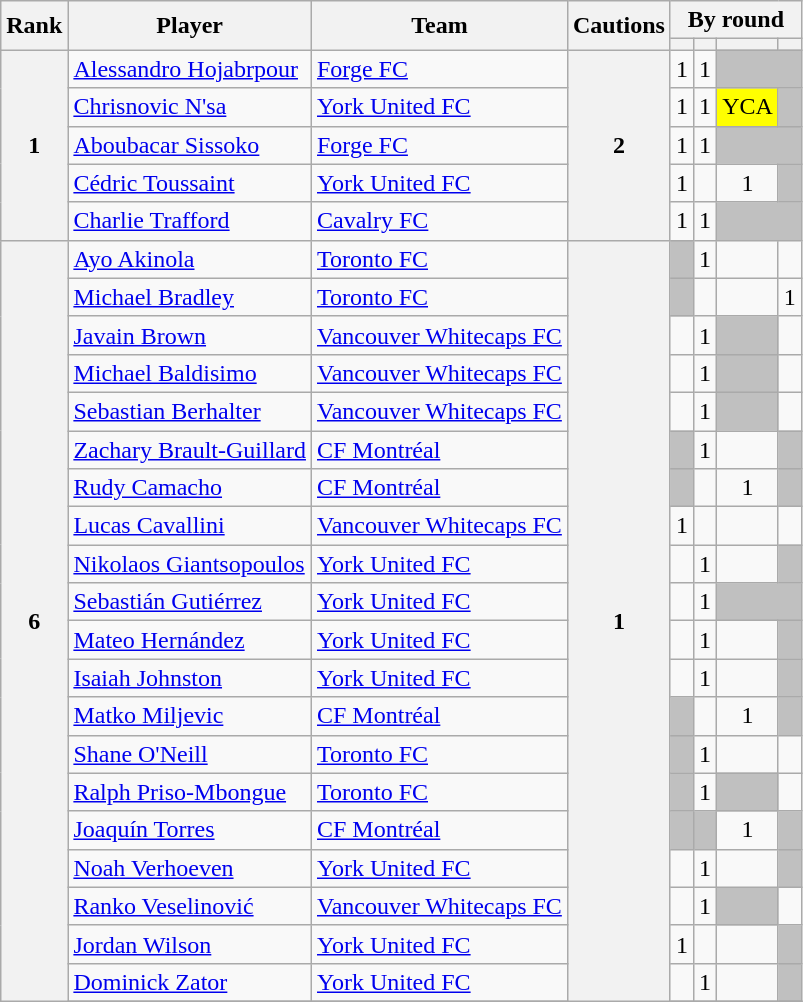<table class="wikitable" style="text-align:center">
<tr>
<th rowspan="2">Rank</th>
<th rowspan="2">Player</th>
<th rowspan="2">Team</th>
<th rowspan="2">Cautions</th>
<th colspan="10">By round</th>
</tr>
<tr>
<th></th>
<th></th>
<th></th>
<th></th>
</tr>
<tr>
<th rowspan="5">1</th>
<td align="left"> <a href='#'>Alessandro Hojabrpour</a></td>
<td align="left"><a href='#'>Forge FC</a></td>
<th rowspan="5">2</th>
<td>1</td>
<td>1</td>
<td bgcolor="silver" colspan=2></td>
</tr>
<tr>
<td align="left"> <a href='#'>Chrisnovic N'sa</a></td>
<td align="left"><a href='#'>York United FC</a></td>
<td>1</td>
<td>1</td>
<td bgcolor="yellow">YCA</td>
<td bgcolor="silver" colspan=1></td>
</tr>
<tr>
<td align="left"> <a href='#'>Aboubacar Sissoko</a></td>
<td align="left"><a href='#'>Forge FC</a></td>
<td>1</td>
<td>1</td>
<td bgcolor="silver" colspan=2></td>
</tr>
<tr>
<td align="left"> <a href='#'>Cédric Toussaint</a></td>
<td align="left"><a href='#'>York United FC</a></td>
<td>1</td>
<td></td>
<td>1</td>
<td bgcolor="silver" colspan=1></td>
</tr>
<tr>
<td align="left"> <a href='#'>Charlie Trafford</a></td>
<td align="left"><a href='#'>Cavalry FC</a></td>
<td>1</td>
<td>1</td>
<td bgcolor="silver" colspan=2></td>
</tr>
<tr>
<th rowspan="43">6</th>
<td align="left"> <a href='#'>Ayo Akinola</a></td>
<td align="left"><a href='#'>Toronto FC</a></td>
<th rowspan="43">1</th>
<td bgcolor="silver" colspan=1></td>
<td>1</td>
<td></td>
<td></td>
</tr>
<tr>
<td align="left"> <a href='#'>Michael Bradley</a></td>
<td align="left"><a href='#'>Toronto FC</a></td>
<td bgcolor="silver" colspan=1></td>
<td></td>
<td></td>
<td>1</td>
</tr>
<tr>
<td align="left"> <a href='#'>Javain Brown</a></td>
<td align="left"><a href='#'>Vancouver Whitecaps FC</a></td>
<td></td>
<td>1</td>
<td bgcolor="silver" colspan=1></td>
<td></td>
</tr>
<tr>
<td align="left"> <a href='#'>Michael Baldisimo</a></td>
<td align="left"><a href='#'>Vancouver Whitecaps FC</a></td>
<td></td>
<td>1</td>
<td bgcolor="silver" colspan=1></td>
<td></td>
</tr>
<tr>
<td align="left"> <a href='#'>Sebastian Berhalter</a></td>
<td align="left"><a href='#'>Vancouver Whitecaps FC</a></td>
<td></td>
<td>1</td>
<td bgcolor="silver" colspan=1></td>
<td></td>
</tr>
<tr>
<td align="left"> <a href='#'>Zachary Brault-Guillard</a></td>
<td align="left"><a href='#'>CF Montréal</a></td>
<td bgcolor="silver" colspan=1></td>
<td>1</td>
<td></td>
<td bgcolor="silver" colspan=1></td>
</tr>
<tr>
<td align="left"> <a href='#'>Rudy Camacho</a></td>
<td align="left"><a href='#'>CF Montréal</a></td>
<td bgcolor="silver" colspan=1></td>
<td></td>
<td>1</td>
<td bgcolor="silver" colspan=1></td>
</tr>
<tr>
<td align="left"> <a href='#'>Lucas Cavallini</a></td>
<td align="left"><a href='#'>Vancouver Whitecaps FC</a></td>
<td>1</td>
<td></td>
<td></td>
<td></td>
</tr>
<tr>
<td align="left"> <a href='#'>Nikolaos Giantsopoulos</a></td>
<td align="left"><a href='#'>York United FC</a></td>
<td></td>
<td>1</td>
<td></td>
<td bgcolor="silver" colspan=1></td>
</tr>
<tr>
<td align="left"> <a href='#'>Sebastián Gutiérrez</a></td>
<td align="left"><a href='#'>York United FC</a></td>
<td></td>
<td>1</td>
<td bgcolor="silver" colspan=2></td>
</tr>
<tr>
<td align="left"> <a href='#'>Mateo Hernández</a></td>
<td align="left"><a href='#'>York United FC</a></td>
<td></td>
<td>1</td>
<td></td>
<td bgcolor="silver" colspan=1></td>
</tr>
<tr>
<td align="left"> <a href='#'>Isaiah Johnston</a></td>
<td align="left"><a href='#'>York United FC</a></td>
<td></td>
<td>1</td>
<td></td>
<td bgcolor="silver" colspan=1></td>
</tr>
<tr>
<td align="left"> <a href='#'>Matko Miljevic</a></td>
<td align="left"><a href='#'>CF Montréal</a></td>
<td bgcolor="silver" colspan=1></td>
<td></td>
<td>1</td>
<td bgcolor="silver" colspan=1></td>
</tr>
<tr>
<td align="left"> <a href='#'>Shane O'Neill</a></td>
<td align="left"><a href='#'>Toronto FC</a></td>
<td bgcolor="silver" colspan=1></td>
<td>1</td>
<td></td>
<td></td>
</tr>
<tr>
<td align="left"> <a href='#'>Ralph Priso-Mbongue</a></td>
<td align="left"><a href='#'>Toronto FC</a></td>
<td bgcolor="silver" colspan=1></td>
<td>1</td>
<td bgcolor="silver" colspan=1></td>
<td></td>
</tr>
<tr>
<td align="left"> <a href='#'>Joaquín Torres</a></td>
<td align="left"><a href='#'>CF Montréal</a></td>
<td bgcolor="silver" colspan=1></td>
<td bgcolor="silver" colspan=1></td>
<td>1</td>
<td bgcolor="silver" colspan=1></td>
</tr>
<tr>
<td align="left"> <a href='#'>Noah Verhoeven</a></td>
<td align="left"><a href='#'>York United FC</a></td>
<td></td>
<td>1</td>
<td></td>
<td bgcolor="silver" colspan=1></td>
</tr>
<tr>
<td align="left"> <a href='#'>Ranko Veselinović</a></td>
<td align="left"><a href='#'>Vancouver Whitecaps FC</a></td>
<td></td>
<td>1</td>
<td bgcolor="silver" colspan=1></td>
<td></td>
</tr>
<tr>
<td align="left"> <a href='#'>Jordan Wilson</a></td>
<td align="left"><a href='#'>York United FC</a></td>
<td>1</td>
<td></td>
<td></td>
<td bgcolor="silver" colspan=1></td>
</tr>
<tr>
<td align="left"> <a href='#'>Dominick Zator</a></td>
<td align="left"><a href='#'>York United FC</a></td>
<td></td>
<td>1</td>
<td></td>
<td bgcolor="silver" colspan=1></td>
</tr>
<tr>
</tr>
</table>
